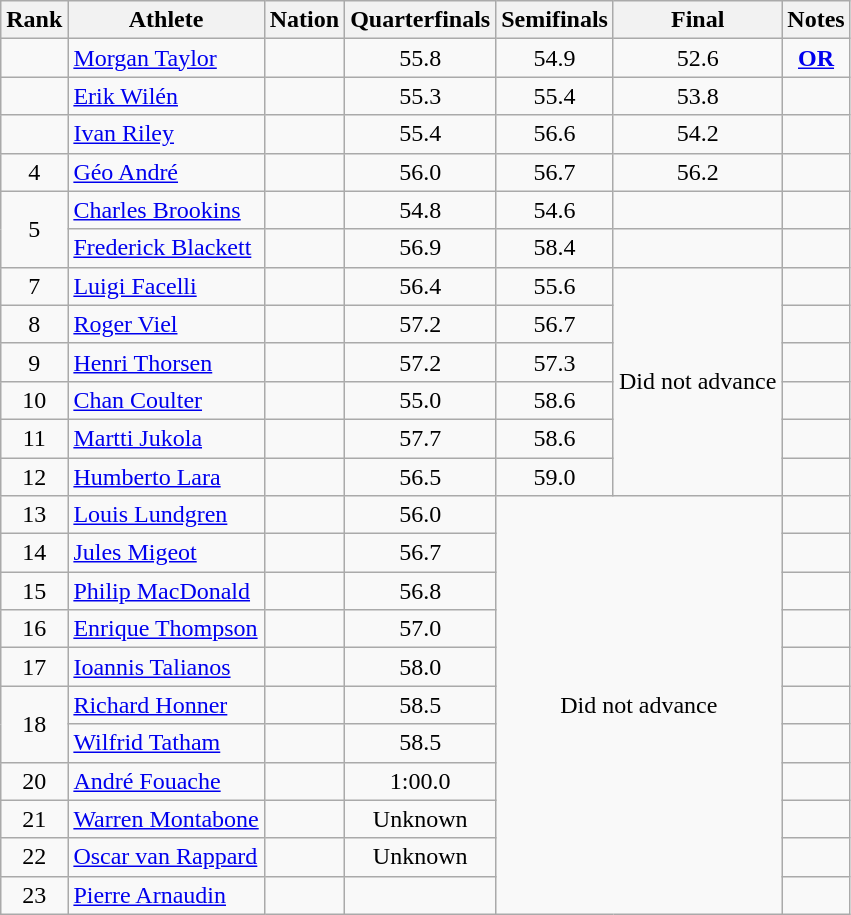<table class="wikitable sortable" style="text-align:center">
<tr>
<th>Rank</th>
<th>Athlete</th>
<th>Nation</th>
<th>Quarterfinals</th>
<th>Semifinals</th>
<th>Final</th>
<th>Notes</th>
</tr>
<tr>
<td></td>
<td align=left><a href='#'>Morgan Taylor</a></td>
<td align=left></td>
<td>55.8</td>
<td>54.9</td>
<td>52.6</td>
<td><a href='#'><strong>OR</strong></a></td>
</tr>
<tr>
<td></td>
<td align=left><a href='#'>Erik Wilén</a></td>
<td align=left></td>
<td>55.3</td>
<td>55.4</td>
<td>53.8</td>
<td></td>
</tr>
<tr>
<td></td>
<td align=left><a href='#'>Ivan Riley</a></td>
<td align=left></td>
<td>55.4</td>
<td>56.6</td>
<td>54.2</td>
<td></td>
</tr>
<tr>
<td>4</td>
<td align=left><a href='#'>Géo André</a></td>
<td align=left></td>
<td>56.0</td>
<td>56.7</td>
<td>56.2</td>
<td></td>
</tr>
<tr>
<td rowspan=2>5</td>
<td align=left><a href='#'>Charles Brookins</a></td>
<td align=left></td>
<td>54.8</td>
<td>54.6</td>
<td data-sort-value=90.0></td>
<td></td>
</tr>
<tr>
<td align=left><a href='#'>Frederick Blackett</a></td>
<td align=left></td>
<td>56.9</td>
<td>58.4</td>
<td data-sort-value=90.0></td>
<td></td>
</tr>
<tr>
<td>7</td>
<td align=left><a href='#'>Luigi Facelli</a></td>
<td align=left></td>
<td>56.4</td>
<td>55.6</td>
<td rowspan=6 data-sort-value=99.9>Did not advance</td>
<td></td>
</tr>
<tr>
<td>8</td>
<td align=left><a href='#'>Roger Viel</a></td>
<td align=left></td>
<td>57.2</td>
<td>56.7</td>
<td></td>
</tr>
<tr>
<td>9</td>
<td align=left><a href='#'>Henri Thorsen</a></td>
<td align=left></td>
<td>57.2</td>
<td>57.3</td>
<td></td>
</tr>
<tr>
<td>10</td>
<td align=left><a href='#'>Chan Coulter</a></td>
<td align=left></td>
<td>55.0</td>
<td>58.6</td>
<td></td>
</tr>
<tr>
<td>11</td>
<td align=left><a href='#'>Martti Jukola</a></td>
<td align=left></td>
<td>57.7</td>
<td>58.6</td>
<td></td>
</tr>
<tr>
<td>12</td>
<td align=left><a href='#'>Humberto Lara</a></td>
<td align=left></td>
<td>56.5</td>
<td>59.0</td>
<td></td>
</tr>
<tr>
<td>13</td>
<td align=left><a href='#'>Louis Lundgren</a></td>
<td align=left></td>
<td>56.0</td>
<td rowspan=11 colspan=2 data-sort-value=99.9>Did not advance</td>
<td></td>
</tr>
<tr>
<td>14</td>
<td align=left><a href='#'>Jules Migeot</a></td>
<td align=left></td>
<td>56.7</td>
<td></td>
</tr>
<tr>
<td>15</td>
<td align=left><a href='#'>Philip MacDonald</a></td>
<td align=left></td>
<td>56.8</td>
<td></td>
</tr>
<tr>
<td>16</td>
<td align=left><a href='#'>Enrique Thompson</a></td>
<td align=left></td>
<td>57.0</td>
<td></td>
</tr>
<tr>
<td>17</td>
<td align=left><a href='#'>Ioannis Talianos</a></td>
<td align=left></td>
<td>58.0</td>
<td></td>
</tr>
<tr>
<td rowspan=2>18</td>
<td align=left><a href='#'>Richard Honner</a></td>
<td align=left></td>
<td>58.5</td>
<td></td>
</tr>
<tr>
<td align=left><a href='#'>Wilfrid Tatham</a></td>
<td align=left></td>
<td>58.5</td>
<td></td>
</tr>
<tr>
<td>20</td>
<td align=left><a href='#'>André Fouache</a></td>
<td align=left></td>
<td data-sort-value=60.0>1:00.0</td>
<td></td>
</tr>
<tr>
<td>21</td>
<td align=left><a href='#'>Warren Montabone</a></td>
<td align=left></td>
<td data-sort-value=70.0>Unknown</td>
<td></td>
</tr>
<tr>
<td>22</td>
<td align=left><a href='#'>Oscar van Rappard</a></td>
<td align=left></td>
<td data-sort-value=80.0>Unknown</td>
<td></td>
</tr>
<tr>
<td>23</td>
<td align=left><a href='#'>Pierre Arnaudin</a></td>
<td align=left></td>
<td data-sort-value=90.0></td>
<td></td>
</tr>
</table>
